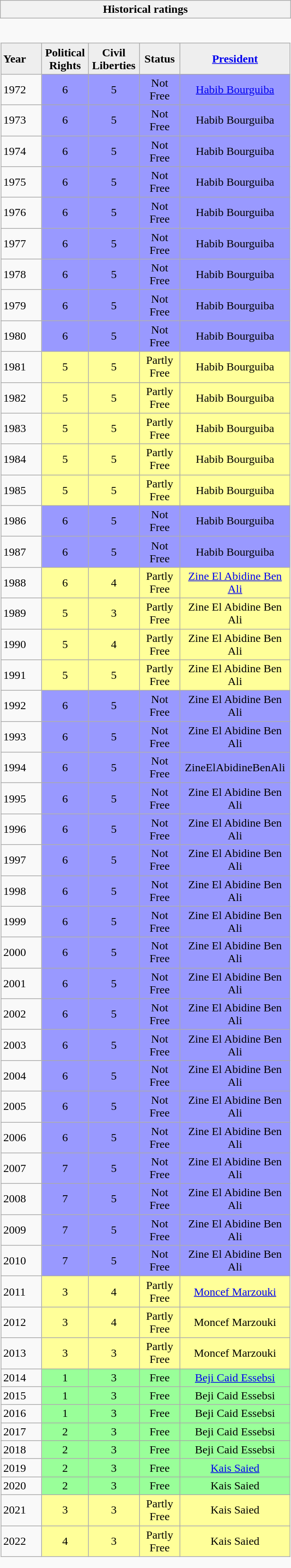<table class="wikitable collapsible collapsed" style="border:none; ">
<tr>
<th>Historical ratings</th>
</tr>
<tr>
<td style="padding:0; border:none;"><br><table class="wikitable sortable" width=100% style="border-collapse:collapse;">
<tr style="background:#eee; font-weight:bold; text-align:center;">
<td style="width:3em; text-align:left;">Year</td>
<td style="width:3em;">Political Rights</td>
<td style="width:3em;">Civil Liberties</td>
<td style="width:3em;">Status</td>
<td style="width:3em;"><a href='#'>President</a></td>
</tr>
<tr align=center>
<td align=left>1972</td>
<td style="background:#99f;">6</td>
<td style="background:#99f;">5</td>
<td style="background:#99f;">Not Free</td>
<td style="background:#99f;"><a href='#'>Habib Bourguiba</a></td>
</tr>
<tr align=center>
<td align=left>1973</td>
<td style="background:#99f;">6</td>
<td style="background:#99f;">5</td>
<td style="background:#99f;">Not Free</td>
<td style="background:#99f;">Habib Bourguiba</td>
</tr>
<tr align=center>
<td align=left>1974</td>
<td style="background:#99f;">6</td>
<td style="background:#99f;">5</td>
<td style="background:#99f;">Not Free</td>
<td style="background:#99f;">Habib Bourguiba</td>
</tr>
<tr align=center>
<td align=left>1975</td>
<td style="background:#99f;">6</td>
<td style="background:#99f;">5</td>
<td style="background:#99f;">Not Free</td>
<td style="background:#99f;">Habib Bourguiba</td>
</tr>
<tr align=center>
<td align=left>1976</td>
<td style="background:#99f;">6</td>
<td style="background:#99f;">5</td>
<td style="background:#99f;">Not Free</td>
<td style="background:#99f;">Habib Bourguiba</td>
</tr>
<tr align=center>
<td align=left>1977</td>
<td style="background:#99f;">6</td>
<td style="background:#99f;">5</td>
<td style="background:#99f;">Not Free</td>
<td style="background:#99f;">Habib Bourguiba</td>
</tr>
<tr align=center>
<td align=left>1978</td>
<td style="background:#99f;">6</td>
<td style="background:#99f;">5</td>
<td style="background:#99f;">Not Free</td>
<td style="background:#99f;">Habib Bourguiba</td>
</tr>
<tr align=center>
<td align=left>1979</td>
<td style="background:#99f;">6</td>
<td style="background:#99f;">5</td>
<td style="background:#99f;">Not Free</td>
<td style="background:#99f;">Habib Bourguiba</td>
</tr>
<tr align=center>
<td align=left>1980</td>
<td style="background:#99f;">6</td>
<td style="background:#99f;">5</td>
<td style="background:#99f;">Not Free</td>
<td style="background:#99f;">Habib Bourguiba</td>
</tr>
<tr align=center>
<td align=left>1981</td>
<td style="background:#ff9;">5</td>
<td style="background:#ff9;">5</td>
<td style="background:#ff9;">Partly Free</td>
<td style="background:#ff9;">Habib Bourguiba</td>
</tr>
<tr align=center>
<td align=left>1982</td>
<td style="background:#ff9;">5</td>
<td style="background:#ff9;">5</td>
<td style="background:#ff9;">Partly Free</td>
<td style="background:#ff9;">Habib Bourguiba</td>
</tr>
<tr align=center>
<td align=left>1983</td>
<td style="background:#ff9;">5</td>
<td style="background:#ff9;">5</td>
<td style="background:#ff9;">Partly Free</td>
<td style="background:#ff9;">Habib Bourguiba</td>
</tr>
<tr align=center>
<td align=left>1984</td>
<td style="background:#ff9;">5</td>
<td style="background:#ff9;">5</td>
<td style="background:#ff9;">Partly Free</td>
<td style="background:#ff9;">Habib Bourguiba</td>
</tr>
<tr align=center>
<td align=left>1985</td>
<td style="background:#ff9;">5</td>
<td style="background:#ff9;">5</td>
<td style="background:#ff9;">Partly Free</td>
<td style="background:#ff9;">Habib Bourguiba</td>
</tr>
<tr align=center>
<td align=left>1986</td>
<td style="background:#99f;">6</td>
<td style="background:#99f;">5</td>
<td style="background:#99f;">Not Free</td>
<td style="background:#99f;">Habib Bourguiba</td>
</tr>
<tr align=center>
<td align=left>1987</td>
<td style="background:#99f;">6</td>
<td style="background:#99f;">5</td>
<td style="background:#99f;">Not Free</td>
<td style="background:#99f;">Habib Bourguiba</td>
</tr>
<tr align=center>
<td align=left>1988</td>
<td style="background:#ff9;">6</td>
<td style="background:#ff9;">4</td>
<td style="background:#ff9;">Partly Free</td>
<td style="background:#ff9;"><a href='#'>Zine El Abidine Ben Ali</a></td>
</tr>
<tr align=center>
<td align=left>1989</td>
<td style="background:#ff9;">5</td>
<td style="background:#ff9;">3</td>
<td style="background:#ff9;">Partly Free</td>
<td style="background:#ff9;">Zine El Abidine Ben Ali</td>
</tr>
<tr align=center>
<td align=left>1990</td>
<td style="background:#ff9;">5</td>
<td style="background:#ff9;">4</td>
<td style="background:#ff9;">Partly Free</td>
<td style="background:#ff9;">Zine El Abidine Ben Ali</td>
</tr>
<tr align=center>
<td align=left>1991</td>
<td style="background:#ff9;">5</td>
<td style="background:#ff9;">5</td>
<td style="background:#ff9;">Partly Free</td>
<td style="background:#ff9;">Zine El Abidine Ben Ali</td>
</tr>
<tr align=center>
<td align=left>1992</td>
<td style="background:#99f;">6</td>
<td style="background:#99f;">5</td>
<td style="background:#99f;">Not Free</td>
<td style="background:#99f;">Zine El Abidine Ben Ali</td>
</tr>
<tr align=center>
<td align=left>1993</td>
<td style="background:#99f;">6</td>
<td style="background:#99f;">5</td>
<td style="background:#99f;">Not Free</td>
<td style="background:#99f;">Zine El Abidine Ben Ali</td>
</tr>
<tr align=center>
<td align=left>1994</td>
<td style="background:#99f;">6</td>
<td style="background:#99f;">5</td>
<td style="background:#99f;">Not Free</td>
<td style="background:#99f;">ZineElAbidineBenAli</td>
</tr>
<tr align=center>
<td align=left>1995</td>
<td style="background:#99f;">6</td>
<td style="background:#99f;">5</td>
<td style="background:#99f;">Not Free</td>
<td style="background:#99f;">Zine El Abidine Ben Ali</td>
</tr>
<tr align=center>
<td align=left>1996</td>
<td style="background:#99f;">6</td>
<td style="background:#99f;">5</td>
<td style="background:#99f;">Not Free</td>
<td style="background:#99f;">Zine El Abidine Ben Ali</td>
</tr>
<tr align=center>
<td align=left>1997</td>
<td style="background:#99f;">6</td>
<td style="background:#99f;">5</td>
<td style="background:#99f;">Not Free</td>
<td style="background:#99f;">Zine El Abidine Ben Ali</td>
</tr>
<tr align=center>
<td align=left>1998</td>
<td style="background:#99f;">6</td>
<td style="background:#99f;">5</td>
<td style="background:#99f;">Not Free</td>
<td style="background:#99f;">Zine El Abidine Ben Ali</td>
</tr>
<tr align=center>
<td align=left>1999</td>
<td style="background:#99f;">6</td>
<td style="background:#99f;">5</td>
<td style="background:#99f;">Not Free</td>
<td style="background:#99f;">Zine El Abidine Ben Ali</td>
</tr>
<tr align=center>
<td align=left>2000</td>
<td style="background:#99f;">6</td>
<td style="background:#99f;">5</td>
<td style="background:#99f;">Not Free</td>
<td style="background:#99f;">Zine El Abidine Ben Ali</td>
</tr>
<tr align=center>
<td align=left>2001</td>
<td style="background:#99f;">6</td>
<td style="background:#99f;">5</td>
<td style="background:#99f;">Not Free</td>
<td style="background:#99f;">Zine El Abidine Ben Ali</td>
</tr>
<tr align=center>
<td align=left>2002</td>
<td style="background:#99f;">6</td>
<td style="background:#99f;">5</td>
<td style="background:#99f;">Not Free</td>
<td style="background:#99f;">Zine El Abidine Ben Ali</td>
</tr>
<tr align=center>
<td align=left>2003</td>
<td style="background:#99f;">6</td>
<td style="background:#99f;">5</td>
<td style="background:#99f;">Not Free</td>
<td style="background:#99f;">Zine El Abidine Ben Ali</td>
</tr>
<tr align=center>
<td align=left>2004</td>
<td style="background:#99f;">6</td>
<td style="background:#99f;">5</td>
<td style="background:#99f;">Not Free</td>
<td style="background:#99f;">Zine El Abidine Ben Ali</td>
</tr>
<tr align=center>
<td align=left>2005</td>
<td style="background:#99f;">6</td>
<td style="background:#99f;">5</td>
<td style="background:#99f;">Not Free</td>
<td style="background:#99f;">Zine El Abidine Ben Ali</td>
</tr>
<tr align=center>
<td align=left>2006</td>
<td style="background:#99f;">6</td>
<td style="background:#99f;">5</td>
<td style="background:#99f;">Not Free</td>
<td style="background:#99f;">Zine El Abidine Ben Ali</td>
</tr>
<tr align=center>
<td align=left>2007</td>
<td style="background:#99f;">7</td>
<td style="background:#99f;">5</td>
<td style="background:#99f;">Not Free</td>
<td style="background:#99f;">Zine El Abidine Ben Ali</td>
</tr>
<tr align=center>
<td align=left>2008</td>
<td style="background:#99f;">7</td>
<td style="background:#99f;">5</td>
<td style="background:#99f;">Not Free</td>
<td style="background:#99f;">Zine El Abidine Ben Ali</td>
</tr>
<tr align=center>
<td align=left>2009</td>
<td style="background:#99f;">7</td>
<td style="background:#99f;">5</td>
<td style="background:#99f;">Not Free</td>
<td style="background:#99f;">Zine El Abidine Ben Ali</td>
</tr>
<tr align=center>
<td align=left>2010</td>
<td style="background:#99f;">7</td>
<td style="background:#99f;">5</td>
<td style="background:#99f;">Not Free</td>
<td style="background:#99f;">Zine El Abidine Ben Ali</td>
</tr>
<tr align=center>
<td align=left>2011</td>
<td style="background:#ff9;">3</td>
<td style="background:#ff9;">4</td>
<td style="background:#ff9;">Partly Free</td>
<td style="background:#ff9;"><a href='#'>Moncef Marzouki</a></td>
</tr>
<tr align=center>
<td align=left>2012</td>
<td style="background:#ff9;">3</td>
<td style="background:#ff9;">4</td>
<td style="background:#ff9;">Partly Free</td>
<td style="background:#ff9;">Moncef Marzouki</td>
</tr>
<tr align=center>
<td align=left>2013</td>
<td style="background:#ff9;">3</td>
<td style="background:#ff9;">3</td>
<td style="background:#ff9;">Partly Free</td>
<td style="background:#ff9;">Moncef Marzouki</td>
</tr>
<tr align=center>
<td align=left>2014</td>
<td style="background:#9f9;">1</td>
<td style="background:#9f9;">3</td>
<td style="background:#9f9;">Free</td>
<td style="background:#9f9;"><a href='#'>Beji Caid Essebsi</a></td>
</tr>
<tr align=center>
<td align=left>2015</td>
<td style="background:#9f9;">1</td>
<td style="background:#9f9;">3</td>
<td style="background:#9f9;">Free</td>
<td style="background:#9f9;">Beji Caid Essebsi</td>
</tr>
<tr align=center>
<td align=left>2016</td>
<td style="background:#9f9;">1</td>
<td style="background:#9f9;">3</td>
<td style="background:#9f9;">Free</td>
<td style="background:#9f9;">Beji Caid Essebsi</td>
</tr>
<tr align=center>
<td align=left>2017</td>
<td style="background:#9f9;">2</td>
<td style="background:#9f9;">3</td>
<td style="background:#9f9;">Free</td>
<td style="background:#9f9;">Beji Caid Essebsi</td>
</tr>
<tr align=center>
<td align=left>2018</td>
<td style="background:#9f9;">2</td>
<td style="background:#9f9;">3</td>
<td style="background:#9f9;">Free</td>
<td style="background:#9f9;">Beji Caid Essebsi</td>
</tr>
<tr align=center>
<td align=left>2019</td>
<td style="background:#9f9;">2</td>
<td style="background:#9f9;">3</td>
<td style="background:#9f9;">Free</td>
<td style="background:#9f9;"><a href='#'>Kais Saied</a></td>
</tr>
<tr align=center>
<td align=left>2020</td>
<td style="background:#9f9;">2</td>
<td style="background:#9f9;">3</td>
<td style="background:#9f9;">Free</td>
<td style="background:#9f9;">Kais Saied</td>
</tr>
<tr align=center>
<td align=left>2021</td>
<td style="background:#ff9;">3</td>
<td style="background:#ff9;">3</td>
<td style="background:#ff9;">Partly Free</td>
<td style="background:#ff9;">Kais Saied</td>
</tr>
<tr align=center>
<td align=left>2022</td>
<td style="background:#ff9;">4</td>
<td style="background:#ff9;">3</td>
<td style="background:#ff9;">Partly Free</td>
<td style="background:#ff9;">Kais Saied</td>
</tr>
</table>
</td>
</tr>
</table>
